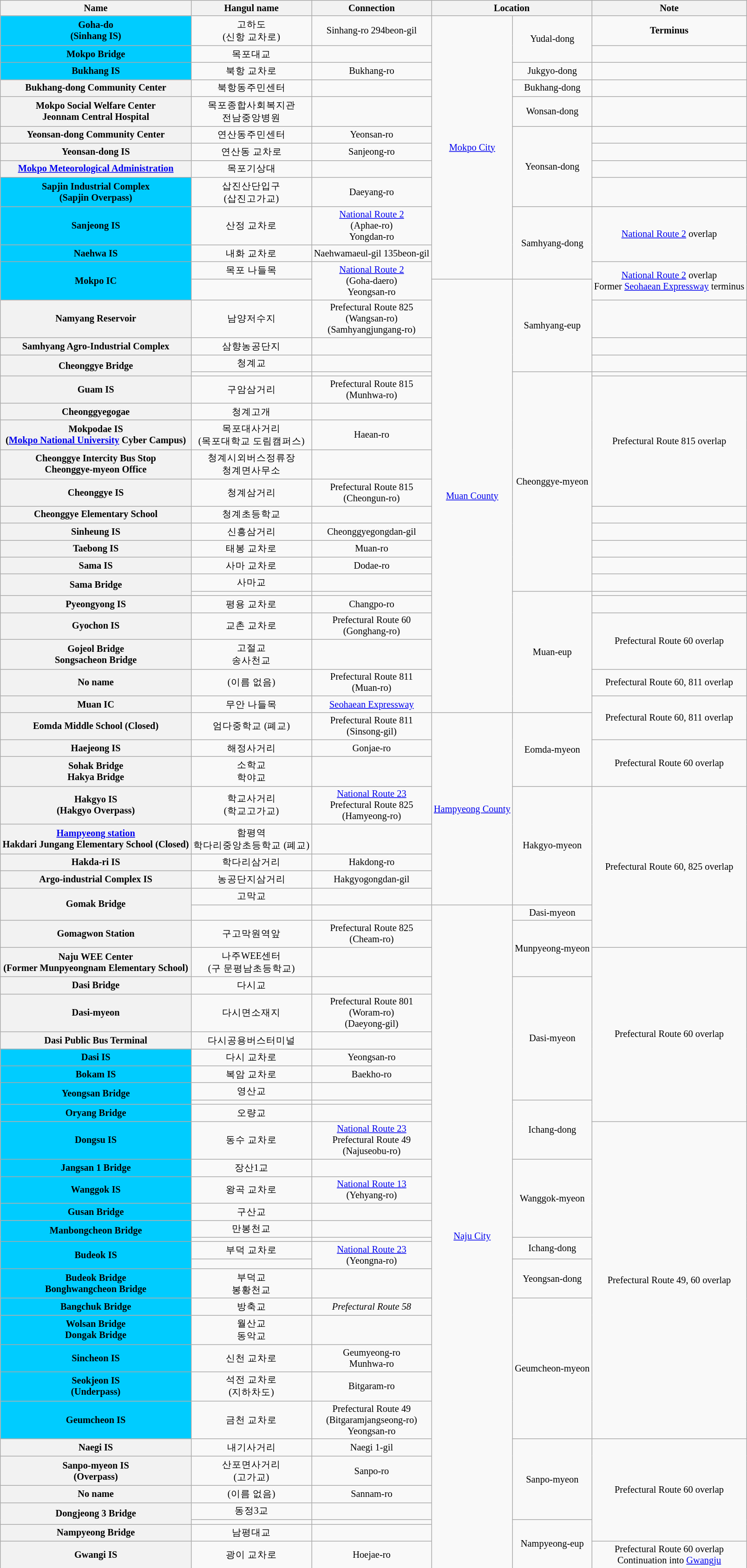<table class="wikitable" style="font-size: 85%; text-align: center;">
<tr>
<th>Name </th>
<th>Hangul name</th>
<th>Connection</th>
<th colspan="2">Location</th>
<th>Note</th>
</tr>
<tr>
<th style="background-color: #00CCFF;">Goha-do<br>(Sinhang IS)</th>
<td>고하도<br>(신항 교차로)</td>
<td>Sinhang-ro 294beon-gil</td>
<td rowspan=12><a href='#'>Mokpo City</a></td>
<td rowspan=2>Yudal-dong</td>
<td><strong>Terminus</strong></td>
</tr>
<tr>
<th style="background-color: #00CCFF;">Mokpo Bridge</th>
<td>목포대교</td>
<td></td>
<td></td>
</tr>
<tr>
<th style="background-color: #00CCFF;">Bukhang IS</th>
<td>북항 교차로</td>
<td>Bukhang-ro</td>
<td>Jukgyo-dong</td>
<td></td>
</tr>
<tr>
<th>Bukhang-dong Community Center</th>
<td>북항동주민센터</td>
<td></td>
<td>Bukhang-dong</td>
<td></td>
</tr>
<tr>
<th>Mokpo Social Welfare Center<br>Jeonnam Central Hospital</th>
<td>목포종합사회복지관<br>전남중앙병원</td>
<td></td>
<td>Wonsan-dong</td>
<td></td>
</tr>
<tr>
<th>Yeonsan-dong Community Center</th>
<td>연산동주민센터</td>
<td>Yeonsan-ro</td>
<td rowspan=4>Yeonsan-dong</td>
<td></td>
</tr>
<tr>
<th>Yeonsan-dong IS</th>
<td>연산동 교차로</td>
<td>Sanjeong-ro</td>
<td></td>
</tr>
<tr>
<th><a href='#'>Mokpo Meteorological Administration</a></th>
<td>목포기상대</td>
<td></td>
<td></td>
</tr>
<tr>
<th style="background-color: #00CCFF;">Sapjin Industrial Complex<br>(Sapjin Overpass)</th>
<td>삽진산단입구<br>(삽진고가교)</td>
<td>Daeyang-ro</td>
<td></td>
</tr>
<tr>
<th style="background-color: #00CCFF;">Sanjeong IS</th>
<td>산정 교차로</td>
<td> <a href='#'>National Route 2</a><br>(Aphae-ro)<br>Yongdan-ro</td>
<td rowspan=3>Samhyang-dong</td>
<td rowspan=2><a href='#'>National Route 2</a> overlap</td>
</tr>
<tr>
<th style="background-color: #00CCFF;">Naehwa IS</th>
<td>내화 교차로</td>
<td>Naehwamaeul-gil 135beon-gil</td>
</tr>
<tr>
<th rowspan=2 style="background-color: #00CCFF;">Mokpo IC</th>
<td>목포 나들목</td>
<td rowspan=2> <a href='#'>National Route 2</a><br>(Goha-daero)<br>Yeongsan-ro</td>
<td rowspan=2><a href='#'>National Route 2</a> overlap<br>Former <a href='#'>Seohaean Expressway</a> terminus</td>
</tr>
<tr>
<td></td>
<td rowspan=21><a href='#'>Muan County</a></td>
<td rowspan=4>Samhyang-eup</td>
</tr>
<tr>
<th>Namyang Reservoir</th>
<td>남양저수지</td>
<td>Prefectural Route 825<br>(Wangsan-ro)<br>(Samhyangjungang-ro)</td>
<td></td>
</tr>
<tr>
<th>Samhyang Agro-Industrial Complex</th>
<td>삼향농공단지</td>
<td></td>
<td></td>
</tr>
<tr>
<th rowspan=2>Cheonggye Bridge</th>
<td>청계교</td>
<td></td>
<td></td>
</tr>
<tr>
<td></td>
<td></td>
<td rowspan=11>Cheonggye-myeon</td>
<td></td>
</tr>
<tr>
<th>Guam IS</th>
<td>구암삼거리</td>
<td>Prefectural Route 815<br>(Munhwa-ro)</td>
<td rowspan=5>Prefectural Route 815 overlap</td>
</tr>
<tr>
<th>Cheonggyegogae</th>
<td>청계고개</td>
<td></td>
</tr>
<tr>
<th>Mokpodae IS<br>(<a href='#'>Mokpo National University</a> Cyber Campus)</th>
<td>목포대사거리<br>(목포대학교 도림캠퍼스)</td>
<td>Haean-ro</td>
</tr>
<tr>
<th>Cheonggye Intercity Bus Stop<br>Cheonggye-myeon Office</th>
<td>청계시외버스정류장<br>청계면사무소</td>
<td></td>
</tr>
<tr>
<th>Cheonggye IS</th>
<td>청계삼거리</td>
<td>Prefectural Route 815<br>(Cheongun-ro)</td>
</tr>
<tr>
<th>Cheonggye Elementary School</th>
<td>청계초등학교</td>
<td></td>
<td></td>
</tr>
<tr>
<th>Sinheung IS</th>
<td>신흥삼거리</td>
<td>Cheonggyegongdan-gil</td>
<td></td>
</tr>
<tr>
<th>Taebong IS</th>
<td>태봉 교차로</td>
<td>Muan-ro</td>
<td></td>
</tr>
<tr>
<th>Sama IS</th>
<td>사마 교차로</td>
<td>Dodae-ro</td>
<td></td>
</tr>
<tr>
<th rowspan=2>Sama Bridge</th>
<td>사마교</td>
<td></td>
<td></td>
</tr>
<tr>
<td></td>
<td></td>
<td rowspan=6>Muan-eup</td>
<td></td>
</tr>
<tr>
<th>Pyeongyong IS</th>
<td>평용 교차로</td>
<td>Changpo-ro</td>
<td></td>
</tr>
<tr>
<th>Gyochon IS</th>
<td>교촌 교차로</td>
<td>Prefectural Route 60<br>(Gonghang-ro)</td>
<td rowspan=2>Prefectural Route 60 overlap</td>
</tr>
<tr>
<th>Gojeol Bridge<br>Songsacheon Bridge</th>
<td>고절교<br>송사천교</td>
<td></td>
</tr>
<tr>
<th>No name</th>
<td>(이름 없음)</td>
<td>Prefectural Route 811<br>(Muan-ro)</td>
<td>Prefectural Route 60, 811 overlap</td>
</tr>
<tr>
<th>Muan IC</th>
<td>무안 나들목</td>
<td><a href='#'>Seohaean Expressway</a></td>
<td rowspan=2>Prefectural Route 60, 811 overlap</td>
</tr>
<tr>
<th>Eomda Middle School (Closed)</th>
<td>엄다중학교 (폐교)</td>
<td>Prefectural Route 811<br>(Sinsong-gil)</td>
<td rowspan=8><a href='#'>Hampyeong County</a></td>
<td rowspan=3>Eomda-myeon</td>
</tr>
<tr>
<th>Haejeong IS</th>
<td>해정사거리</td>
<td>Gonjae-ro</td>
<td rowspan=2>Prefectural Route 60 overlap</td>
</tr>
<tr>
<th>Sohak Bridge<br>Hakya Bridge</th>
<td>소학교<br>학야교</td>
<td></td>
</tr>
<tr>
<th>Hakgyo IS<br>(Hakgyo Overpass)</th>
<td>학교사거리<br>(학교고가교)</td>
<td> <a href='#'>National Route 23</a><br>Prefectural Route 825<br>(Hamyeong-ro)</td>
<td rowspan=5>Hakgyo-myeon</td>
<td rowspan=7>Prefectural Route 60, 825 overlap</td>
</tr>
<tr>
<th><a href='#'>Hampyeong station</a><br>Hakdari Jungang Elementary School (Closed)</th>
<td>함평역<br>학다리중앙초등학교 (폐교)</td>
<td></td>
</tr>
<tr>
<th>Hakda-ri IS</th>
<td>학다리삼거리</td>
<td>Hakdong-ro</td>
</tr>
<tr>
<th>Argo-industrial Complex IS</th>
<td>농공단지삼거리</td>
<td>Hakgyogongdan-gil</td>
</tr>
<tr>
<th rowspan=2>Gomak Bridge</th>
<td>고막교</td>
<td></td>
</tr>
<tr>
<td></td>
<td></td>
<td rowspan=32><a href='#'>Naju City</a></td>
<td>Dasi-myeon</td>
</tr>
<tr>
<th>Gomagwon Station</th>
<td>구고막원역앞</td>
<td>Prefectural Route 825<br>(Cheam-ro)</td>
<td rowspan=2>Munpyeong-myeon</td>
</tr>
<tr>
<th>Naju WEE Center<br>(Former Munpyeongnam Elementary School)</th>
<td>나주WEE센터<br>(구 문평남초등학교)</td>
<td></td>
<td rowspan=9>Prefectural Route 60 overlap</td>
</tr>
<tr>
<th>Dasi Bridge</th>
<td>다시교</td>
<td></td>
<td rowspan=6>Dasi-myeon</td>
</tr>
<tr>
<th>Dasi-myeon</th>
<td>다시면소재지</td>
<td>Prefectural Route 801<br>(Woram-ro)<br>(Daeyong-gil)</td>
</tr>
<tr>
<th>Dasi Public Bus Terminal</th>
<td>다시공용버스터미널</td>
<td></td>
</tr>
<tr>
<th style="background-color: #00CCFF;">Dasi IS</th>
<td>다시 교차로</td>
<td>Yeongsan-ro</td>
</tr>
<tr>
<th style="background-color: #00CCFF;">Bokam IS</th>
<td>복암 교차로</td>
<td>Baekho-ro</td>
</tr>
<tr>
<th style="background-color: #00CCFF;" rowspan=2>Yeongsan Bridge</th>
<td>영산교</td>
<td></td>
</tr>
<tr>
<td></td>
<td></td>
<td rowspan=3>Ichang-dong</td>
</tr>
<tr>
<th style="background-color: #00CCFF;">Oryang Bridge</th>
<td>오량교</td>
<td></td>
</tr>
<tr>
<th style="background-color: #00CCFF;">Dongsu IS</th>
<td>동수 교차로</td>
<td> <a href='#'>National Route 23</a><br>Prefectural Route 49<br>(Najuseobu-ro)</td>
<td rowspan=14>Prefectural Route 49, 60 overlap</td>
</tr>
<tr>
<th style="background-color: #00CCFF;">Jangsan 1 Bridge</th>
<td>장산1교</td>
<td></td>
<td rowspan=4>Wanggok-myeon</td>
</tr>
<tr>
<th style="background-color: #00CCFF;">Wanggok IS</th>
<td>왕곡 교차로</td>
<td> <a href='#'>National Route 13</a><br>(Yehyang-ro)</td>
</tr>
<tr>
<th style="background-color: #00CCFF;">Gusan Bridge</th>
<td>구산교</td>
<td></td>
</tr>
<tr>
<th style="background-color: #00CCFF;" rowspan=2>Manbongcheon Bridge</th>
<td>만봉천교</td>
<td></td>
</tr>
<tr>
<td></td>
<td></td>
<td rowspan=2>Ichang-dong</td>
</tr>
<tr>
<th style="background-color: #00CCFF;" rowspan=2>Budeok IS</th>
<td>부덕 교차로</td>
<td rowspan=2> <a href='#'>National Route 23</a><br>(Yeongna-ro)</td>
</tr>
<tr>
<td></td>
<td rowspan=2>Yeongsan-dong</td>
</tr>
<tr>
<th style="background-color: #00CCFF;">Budeok Bridge<br>Bonghwangcheon Bridge</th>
<td>부덕교<br>봉황천교</td>
<td></td>
</tr>
<tr>
<th style="background-color: #00CCFF;">Bangchuk Bridge</th>
<td>방축교</td>
<td><em>Prefectural Route 58</em></td>
<td rowspan=5>Geumcheon-myeon</td>
</tr>
<tr>
<th style="background-color: #00CCFF;">Wolsan Bridge<br>Dongak Bridge</th>
<td>월산교<br>동악교</td>
<td></td>
</tr>
<tr>
<th style="background-color: #00CCFF;">Sincheon IS</th>
<td>신천 교차로</td>
<td>Geumyeong-ro<br>Munhwa-ro</td>
</tr>
<tr>
<th style="background-color: #00CCFF;">Seokjeon IS<br>(Underpass)</th>
<td>석전 교차로<br>(지하차도)</td>
<td>Bitgaram-ro</td>
</tr>
<tr>
<th style="background-color: #00CCFF;">Geumcheon IS</th>
<td>금천 교차로</td>
<td>Prefectural Route 49<br>(Bitgaramjangseong-ro)<br>Yeongsan-ro</td>
</tr>
<tr>
<th>Naegi IS</th>
<td>내기사거리</td>
<td>Naegi 1-gil</td>
<td rowspan=4>Sanpo-myeon</td>
<td rowspan=6>Prefectural Route 60 overlap</td>
</tr>
<tr>
<th>Sanpo-myeon IS<br>(Overpass)</th>
<td>산포면사거리<br>(고가교)</td>
<td>Sanpo-ro</td>
</tr>
<tr>
<th>No name</th>
<td>(이름 없음)</td>
<td>Sannam-ro</td>
</tr>
<tr>
<th rowspan=2>Dongjeong 3 Bridge</th>
<td>동정3교</td>
<td></td>
</tr>
<tr>
<td></td>
<td></td>
<td rowspan=3>Nampyeong-eup</td>
</tr>
<tr>
<th>Nampyeong Bridge</th>
<td>남평대교</td>
<td></td>
</tr>
<tr>
<th>Gwangi IS</th>
<td>광이 교차로</td>
<td>Hoejae-ro</td>
<td>Prefectural Route 60 overlap<br>Continuation into <a href='#'>Gwangju</a></td>
</tr>
<tr>
</tr>
</table>
